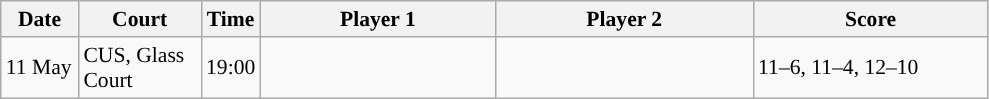<table class="sortable wikitable" style="font-size:90%">
<tr>
<th width="45" class="unsortable">Date</th>
<th width="75">Court</th>
<th width="30">Time</th>
<th width="150">Player 1</th>
<th width="165">Player 2</th>
<th width="150" class="unsortable">Score</th>
</tr>
<tr>
<td>11 May</td>
<td>CUS, Glass Court</td>
<td>19:00</td>
<td></td>
<td><strong></strong></td>
<td>11–6, 11–4, 12–10</td>
</tr>
</table>
